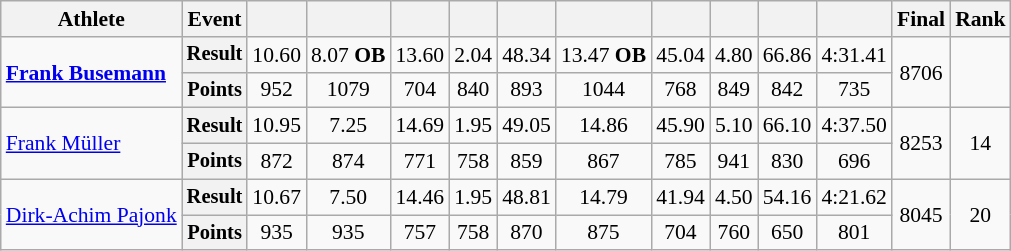<table class=wikitable style="font-size:90%;">
<tr>
<th>Athlete</th>
<th>Event</th>
<th></th>
<th></th>
<th></th>
<th></th>
<th></th>
<th></th>
<th></th>
<th></th>
<th></th>
<th></th>
<th>Final</th>
<th>Rank</th>
</tr>
<tr align=center>
<td rowspan=2 align=left><strong><a href='#'>Frank Busemann</a></strong></td>
<th style="font-size:95%">Result</th>
<td>10.60</td>
<td>8.07 <strong>OB</strong></td>
<td>13.60</td>
<td>2.04</td>
<td>48.34</td>
<td>13.47 <strong>OB</strong></td>
<td>45.04</td>
<td>4.80</td>
<td>66.86</td>
<td>4:31.41</td>
<td rowspan=2>8706</td>
<td rowspan=2></td>
</tr>
<tr align=center>
<th style="font-size:95%">Points</th>
<td>952</td>
<td>1079</td>
<td>704</td>
<td>840</td>
<td>893</td>
<td>1044</td>
<td>768</td>
<td>849</td>
<td>842</td>
<td>735</td>
</tr>
<tr align=center>
<td rowspan=2 align=left><a href='#'>Frank Müller</a></td>
<th style="font-size:95%">Result</th>
<td>10.95</td>
<td>7.25</td>
<td>14.69</td>
<td>1.95</td>
<td>49.05</td>
<td>14.86</td>
<td>45.90</td>
<td>5.10</td>
<td>66.10</td>
<td>4:37.50</td>
<td rowspan=2>8253</td>
<td rowspan=2>14</td>
</tr>
<tr align=center>
<th style="font-size:95%">Points</th>
<td>872</td>
<td>874</td>
<td>771</td>
<td>758</td>
<td>859</td>
<td>867</td>
<td>785</td>
<td>941</td>
<td>830</td>
<td>696</td>
</tr>
<tr align=center>
<td rowspan=2 align=left><a href='#'>Dirk-Achim Pajonk</a></td>
<th style="font-size:95%">Result</th>
<td>10.67</td>
<td>7.50</td>
<td>14.46</td>
<td>1.95</td>
<td>48.81</td>
<td>14.79</td>
<td>41.94</td>
<td>4.50</td>
<td>54.16</td>
<td>4:21.62</td>
<td rowspan=2>8045</td>
<td rowspan=2>20</td>
</tr>
<tr align=center>
<th style="font-size:95%">Points</th>
<td>935</td>
<td>935</td>
<td>757</td>
<td>758</td>
<td>870</td>
<td>875</td>
<td>704</td>
<td>760</td>
<td>650</td>
<td>801</td>
</tr>
</table>
